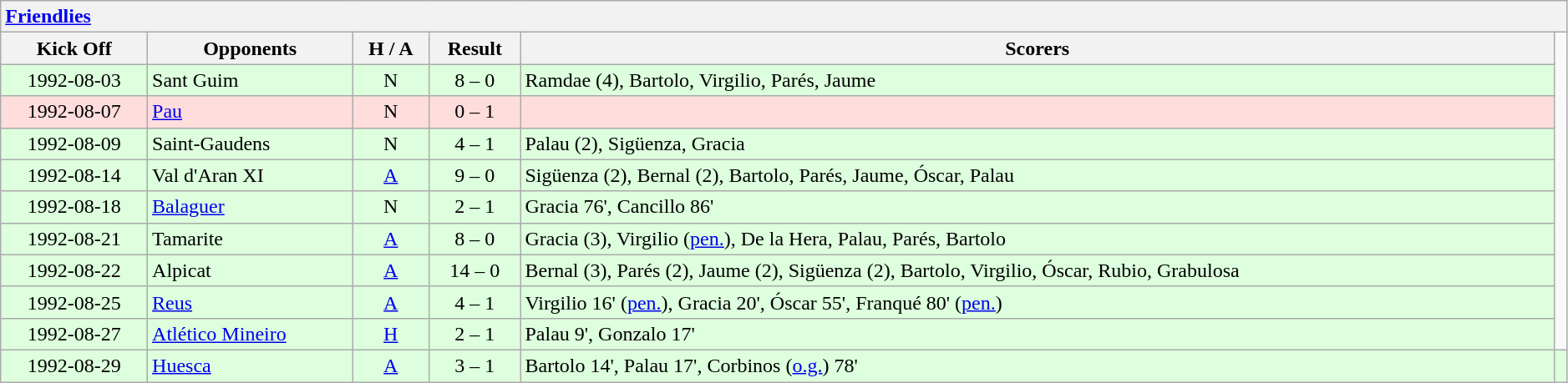<table class="wikitable collapsible collapsed" style="width:99%;">
<tr>
<th colspan="8" style="text-align:left;"><a href='#'>Friendlies</a></th>
</tr>
<tr>
<th>Kick Off</th>
<th>Opponents</th>
<th>H / A</th>
<th>Result</th>
<th>Scorers</th>
</tr>
<tr bgcolor="#ddffdd">
<td align=center>1992-08-03</td>
<td> Sant Guim</td>
<td align=center>N</td>
<td align=center>8 – 0</td>
<td>Ramdae (4), Bartolo, Virgilio, Parés, Jaume</td>
</tr>
<tr bgcolor="#ffdddd">
<td align=center>1992-08-07</td>
<td> <a href='#'>Pau</a></td>
<td align=center>N</td>
<td align=center>0 – 1</td>
<td></td>
</tr>
<tr bgcolor="#ddffdd">
<td align=center>1992-08-09</td>
<td> Saint-Gaudens</td>
<td align=center>N</td>
<td align=center>4 – 1</td>
<td>Palau (2), Sigüenza, Gracia</td>
</tr>
<tr bgcolor="#ddffdd">
<td align=center>1992-08-14</td>
<td> Val d'Aran XI</td>
<td align=center><a href='#'>A</a></td>
<td align=center>9 – 0</td>
<td>Sigüenza (2), Bernal (2), Bartolo, Parés, Jaume, Óscar, Palau</td>
</tr>
<tr bgcolor="#ddffdd">
<td align=center>1992-08-18</td>
<td> <a href='#'>Balaguer</a></td>
<td align=center>N</td>
<td align=center>2 – 1</td>
<td>Gracia 76', Cancillo 86'</td>
</tr>
<tr bgcolor="#ddffdd">
<td align=center>1992-08-21</td>
<td> Tamarite</td>
<td align=center><a href='#'>A</a></td>
<td align=center>8 – 0</td>
<td>Gracia (3), Virgilio (<a href='#'>pen.</a>), De la Hera, Palau, Parés, Bartolo</td>
</tr>
<tr bgcolor="#ddffdd">
<td align=center>1992-08-22</td>
<td> Alpicat</td>
<td align=center><a href='#'>A</a></td>
<td align=center>14 – 0</td>
<td>Bernal (3), Parés (2), Jaume (2), Sigüenza (2), Bartolo, Virgilio, Óscar, Rubio, Grabulosa</td>
</tr>
<tr bgcolor="#ddffdd">
<td align=center>1992-08-25</td>
<td> <a href='#'>Reus</a></td>
<td align=center><a href='#'>A</a></td>
<td align=center>4 – 1</td>
<td>Virgilio 16' (<a href='#'>pen.</a>), Gracia 20', Óscar 55', Franqué 80' (<a href='#'>pen.</a>)</td>
</tr>
<tr bgcolor="#ddffdd">
<td align=center>1992-08-27</td>
<td> <a href='#'>Atlético Mineiro</a></td>
<td align=center><a href='#'>H</a></td>
<td align=center>2 – 1</td>
<td>Palau 9', Gonzalo 17'</td>
</tr>
<tr bgcolor="#ddffdd">
<td align=center>1992-08-29</td>
<td> <a href='#'>Huesca</a></td>
<td align=center><a href='#'>A</a></td>
<td align=center>3 – 1</td>
<td>Bartolo 14', Palau 17', Corbinos (<a href='#'>o.g.</a>) 78'</td>
<td></td>
</tr>
</table>
